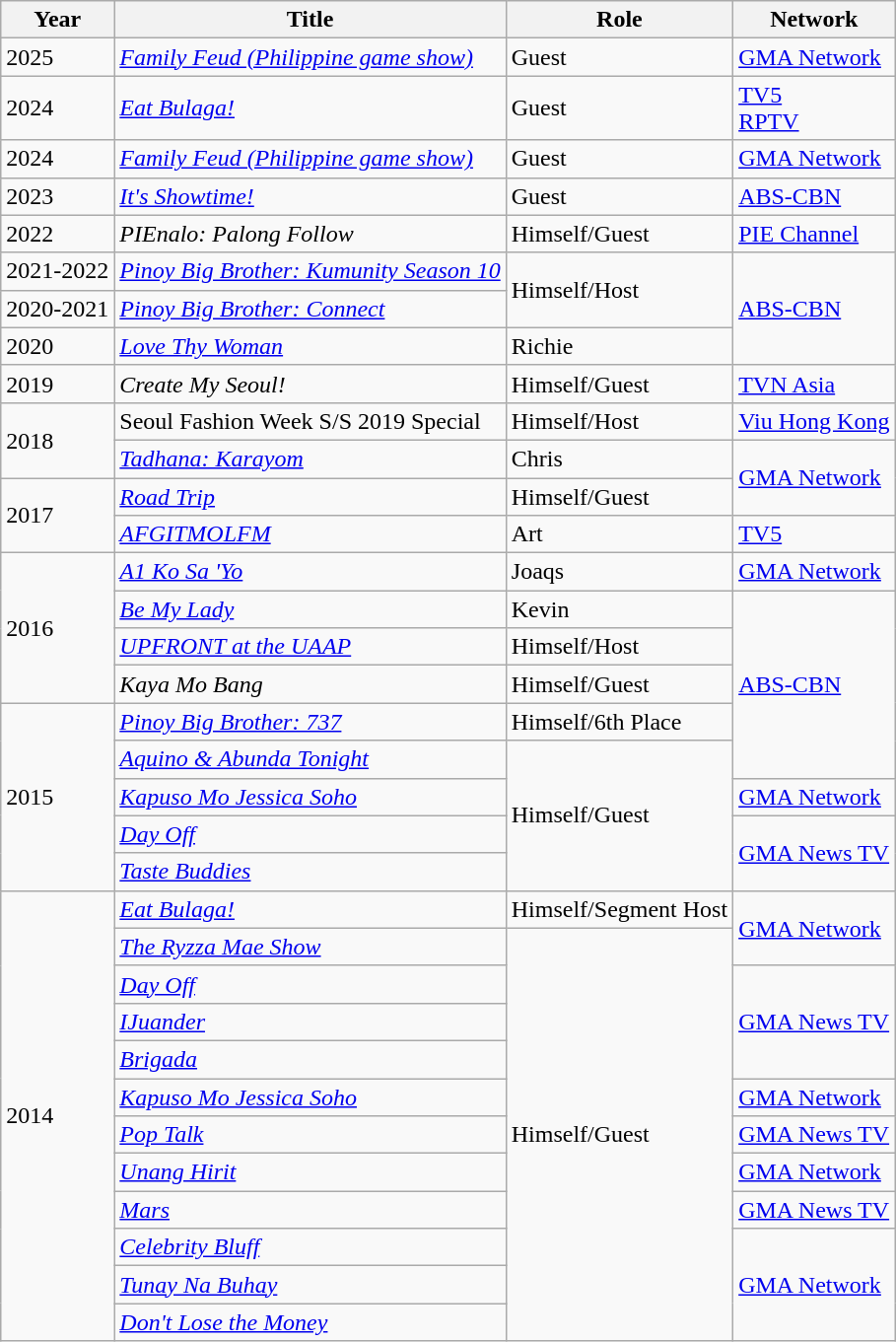<table class="wikitable">
<tr>
<th>Year</th>
<th>Title</th>
<th>Role</th>
<th>Network</th>
</tr>
<tr>
<td>2025</td>
<td><em><a href='#'>Family Feud (Philippine game show)</a></em></td>
<td>Guest</td>
<td><a href='#'>GMA Network</a></td>
</tr>
<tr>
<td>2024</td>
<td><em><a href='#'>Eat Bulaga!</a></em></td>
<td>Guest</td>
<td><a href='#'>TV5</a> <br> <a href='#'>RPTV</a></td>
</tr>
<tr>
<td>2024</td>
<td><em><a href='#'>Family Feud (Philippine game show)</a></em></td>
<td>Guest</td>
<td><a href='#'>GMA Network</a></td>
</tr>
<tr>
<td>2023</td>
<td><em><a href='#'>It's Showtime!</a></em></td>
<td>Guest</td>
<td><a href='#'>ABS-CBN</a></td>
</tr>
<tr>
<td>2022</td>
<td><em>PIEnalo: Palong Follow</em></td>
<td>Himself/Guest</td>
<td><a href='#'>PIE Channel</a></td>
</tr>
<tr>
<td>2021-2022</td>
<td><em><a href='#'>Pinoy Big Brother: Kumunity Season 10</a></em></td>
<td rowspan="2">Himself/Host</td>
<td rowspan="3"><a href='#'>ABS-CBN</a></td>
</tr>
<tr>
<td>2020-2021</td>
<td><em><a href='#'>Pinoy Big Brother: Connect</a></em></td>
</tr>
<tr>
<td>2020</td>
<td><em><a href='#'>Love Thy Woman</a></em></td>
<td>Richie</td>
</tr>
<tr>
<td>2019</td>
<td><em>Create My Seoul!</em></td>
<td>Himself/Guest</td>
<td><a href='#'>TVN Asia</a></td>
</tr>
<tr>
<td rowspan="2">2018</td>
<td>Seoul Fashion Week S/S 2019 Special</td>
<td>Himself/Host</td>
<td><a href='#'>Viu Hong Kong</a></td>
</tr>
<tr>
<td><em><a href='#'>Tadhana: Karayom</a></em></td>
<td>Chris</td>
<td rowspan= 2><a href='#'>GMA Network</a></td>
</tr>
<tr>
<td rowspan=2>2017</td>
<td><a href='#'><em>Road Trip</em></a></td>
<td>Himself/Guest</td>
</tr>
<tr>
<td><em><a href='#'>AFGITMOLFM</a></em></td>
<td>Art</td>
<td><a href='#'>TV5</a></td>
</tr>
<tr>
<td rowspan=4>2016</td>
<td><em><a href='#'>A1 Ko Sa 'Yo</a></em></td>
<td>Joaqs</td>
<td><a href='#'>GMA Network</a></td>
</tr>
<tr>
<td><em><a href='#'>Be My Lady</a></em></td>
<td>Kevin</td>
<td rowspan= 5><a href='#'>ABS-CBN</a></td>
</tr>
<tr>
<td><em><a href='#'>UPFRONT at the UAAP</a></em></td>
<td>Himself/Host</td>
</tr>
<tr>
<td><em>Kaya Mo Bang</em></td>
<td>Himself/Guest</td>
</tr>
<tr>
<td rowspan=5>2015</td>
<td><em><a href='#'>Pinoy Big Brother: 737</a></em></td>
<td>Himself/6th Place</td>
</tr>
<tr>
<td><em><a href='#'>Aquino & Abunda Tonight</a></em></td>
<td rowspan=4>Himself/Guest</td>
</tr>
<tr>
<td><em><a href='#'>Kapuso Mo Jessica Soho</a></em></td>
<td><a href='#'>GMA Network</a></td>
</tr>
<tr>
<td><em><a href='#'>Day Off</a></em></td>
<td rowspan=2><a href='#'>GMA News TV</a></td>
</tr>
<tr>
<td><em><a href='#'>Taste Buddies</a></em></td>
</tr>
<tr>
<td rowspan=12>2014</td>
<td><em><a href='#'>Eat Bulaga!</a></em></td>
<td>Himself/Segment Host</td>
<td rowspan="2"><a href='#'>GMA Network</a></td>
</tr>
<tr>
<td><em><a href='#'>The Ryzza Mae Show</a></em></td>
<td rowspan=11>Himself/Guest</td>
</tr>
<tr>
<td><em><a href='#'>Day Off</a></em></td>
<td rowspan=3><a href='#'>GMA News TV</a></td>
</tr>
<tr>
<td><em><a href='#'>IJuander</a></em></td>
</tr>
<tr>
<td><em><a href='#'>Brigada</a></em></td>
</tr>
<tr>
<td><em><a href='#'>Kapuso Mo Jessica Soho</a></em></td>
<td><a href='#'>GMA Network</a></td>
</tr>
<tr>
<td><em><a href='#'>Pop Talk</a></em></td>
<td><a href='#'>GMA News TV</a></td>
</tr>
<tr>
<td><em><a href='#'>Unang Hirit</a></em></td>
<td><a href='#'>GMA Network</a></td>
</tr>
<tr>
<td><em><a href='#'>Mars</a></em></td>
<td><a href='#'>GMA News TV</a></td>
</tr>
<tr>
<td><em><a href='#'>Celebrity Bluff</a></em></td>
<td rowspan=3><a href='#'>GMA Network</a></td>
</tr>
<tr>
<td><em><a href='#'>Tunay Na Buhay</a></em></td>
</tr>
<tr>
<td><em><a href='#'>Don't Lose the Money</a></em></td>
</tr>
</table>
